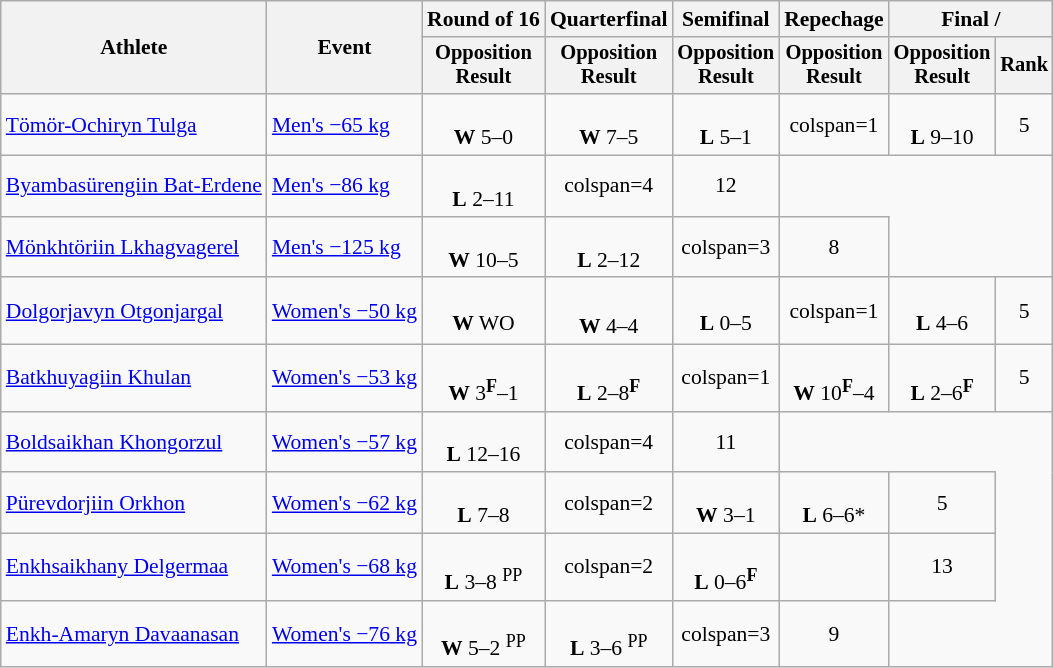<table class="wikitable" style="font-size:90%">
<tr>
<th rowspan=2>Athlete</th>
<th rowspan=2>Event</th>
<th>Round of 16</th>
<th>Quarterfinal</th>
<th>Semifinal</th>
<th>Repechage</th>
<th colspan=2>Final / </th>
</tr>
<tr style="font-size: 95%">
<th>Opposition<br>Result</th>
<th>Opposition<br>Result</th>
<th>Opposition<br>Result</th>
<th>Opposition<br>Result</th>
<th>Opposition<br>Result</th>
<th>Rank</th>
</tr>
<tr align=center>
<td align=left><a href='#'>Tömör-Ochiryn Tulga</a></td>
<td align=left><a href='#'>Men's −65 kg</a></td>
<td><br><strong>W</strong> 5–0</td>
<td><br><strong>W</strong> 7–5</td>
<td><br><strong>L</strong> 5–1</td>
<td>colspan=1</td>
<td><br><strong>L</strong> 9–10</td>
<td>5</td>
</tr>
<tr align=center>
<td align=left><a href='#'>Byambasürengiin Bat-Erdene</a></td>
<td align=left><a href='#'>Men's −86 kg</a></td>
<td><br><strong>L</strong> 2–11</td>
<td>colspan=4</td>
<td>12</td>
</tr>
<tr align=center>
<td align=left><a href='#'>Mönkhtöriin Lkhagvagerel</a></td>
<td align=left><a href='#'>Men's −125 kg</a></td>
<td><br><strong>W</strong> 10–5</td>
<td><br><strong>L</strong> 2–12</td>
<td>colspan=3</td>
<td>8</td>
</tr>
<tr align=center>
<td align=left><a href='#'>Dolgorjavyn Otgonjargal</a></td>
<td align=left><a href='#'>Women's −50 kg</a></td>
<td><br><strong>W</strong> WO</td>
<td><br><strong>W</strong> 4–4<sup></sup></td>
<td><br><strong>L</strong> 0–5</td>
<td>colspan=1</td>
<td><br><strong>L</strong> 4–6</td>
<td>5</td>
</tr>
<tr align=center>
<td align=left><a href='#'>Batkhuyagiin Khulan</a></td>
<td align=left><a href='#'>Women's −53 kg</a></td>
<td><br><strong>W</strong> 3<sup><strong>F</strong></sup>–1</td>
<td><br><strong>L</strong> 2–8<sup><strong>F</strong></sup></td>
<td>colspan=1</td>
<td><br><strong>W</strong> 10<sup><strong>F</strong></sup>–4</td>
<td><br><strong>L</strong> 2–6<sup><strong>F</strong></sup></td>
<td>5</td>
</tr>
<tr align=center>
<td align=left><a href='#'>Boldsaikhan Khongorzul</a></td>
<td align=left><a href='#'>Women's −57 kg</a></td>
<td><br><strong>L</strong> 12–16</td>
<td>colspan=4</td>
<td>11</td>
</tr>
<tr align=center>
<td align=left><a href='#'>Pürevdorjiin Orkhon</a></td>
<td align=left><a href='#'>Women's −62 kg</a></td>
<td><br><strong>L</strong> 7–8</td>
<td>colspan=2</td>
<td><br><strong>W</strong> 3–1</td>
<td><br><strong>L</strong> 6–6*</td>
<td>5</td>
</tr>
<tr align=center>
<td align=left><a href='#'>Enkhsaikhany Delgermaa</a></td>
<td align=left><a href='#'>Women's −68 kg</a></td>
<td><br><strong>L</strong> 3–8 <sup>PP</sup></td>
<td>colspan=2</td>
<td><br><strong>L</strong> 0–6<sup><strong>F</strong></sup></td>
<td></td>
<td>13</td>
</tr>
<tr align=center>
<td align=left><a href='#'>Enkh-Amaryn Davaanasan</a></td>
<td align=left><a href='#'>Women's −76 kg</a></td>
<td><br><strong>W</strong> 5–2 <sup>PP</sup></td>
<td><br><strong>L</strong> 3–6 <sup>PP</sup></td>
<td>colspan=3</td>
<td>9</td>
</tr>
</table>
